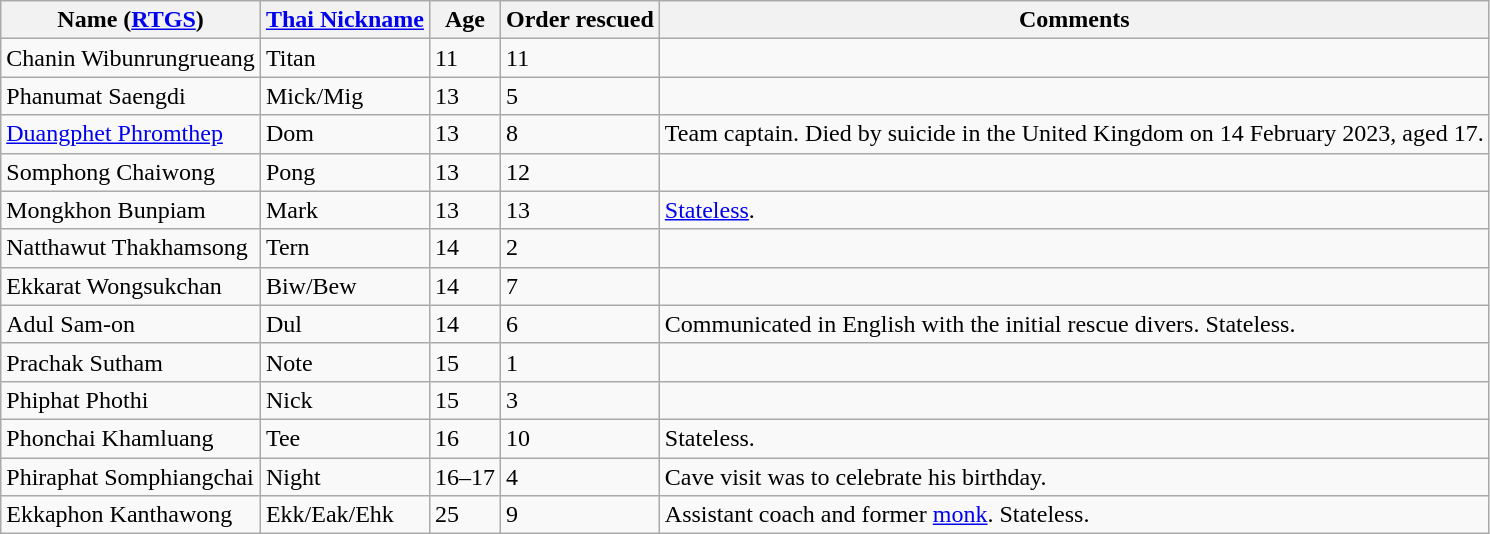<table class="wikitable sortable">
<tr>
<th>Name (<a href='#'>RTGS</a>)</th>
<th><a href='#'>Thai Nickname</a></th>
<th>Age</th>
<th>Order rescued</th>
<th>Comments</th>
</tr>
<tr>
<td>Chanin Wibunrungrueang</td>
<td>Titan</td>
<td>11</td>
<td>11</td>
<td></td>
</tr>
<tr>
<td>Phanumat Saengdi</td>
<td>Mick/Mig</td>
<td>13</td>
<td>5</td>
<td></td>
</tr>
<tr>
<td><a href='#'>Duangphet Phromthep</a></td>
<td>Dom</td>
<td>13</td>
<td>8</td>
<td>Team captain. Died by suicide in the United Kingdom on 14 February 2023, aged 17.</td>
</tr>
<tr>
<td>Somphong Chaiwong</td>
<td>Pong</td>
<td>13</td>
<td>12</td>
<td></td>
</tr>
<tr>
<td>Mongkhon Bunpiam</td>
<td>Mark</td>
<td>13</td>
<td>13</td>
<td><a href='#'>Stateless</a>.</td>
</tr>
<tr>
<td>Natthawut Thakhamsong</td>
<td>Tern</td>
<td>14</td>
<td>2</td>
<td></td>
</tr>
<tr>
<td>Ekkarat Wongsukchan</td>
<td>Biw/Bew</td>
<td>14</td>
<td>7</td>
<td></td>
</tr>
<tr>
<td>Adul Sam-on</td>
<td>Dul</td>
<td>14</td>
<td>6</td>
<td>Communicated in English with the initial rescue divers. Stateless.</td>
</tr>
<tr>
<td>Prachak Sutham</td>
<td>Note</td>
<td>15</td>
<td>1</td>
<td></td>
</tr>
<tr>
<td>Phiphat Phothi</td>
<td>Nick</td>
<td>15</td>
<td>3</td>
<td></td>
</tr>
<tr>
<td>Phonchai Khamluang</td>
<td>Tee</td>
<td>16</td>
<td>10</td>
<td>Stateless.</td>
</tr>
<tr>
<td>Phiraphat Somphiangchai</td>
<td>Night</td>
<td>16–17</td>
<td>4</td>
<td>Cave visit was to celebrate his birthday.</td>
</tr>
<tr>
<td>Ekkaphon Kanthawong</td>
<td>Ekk/Eak/Ehk</td>
<td>25</td>
<td>9</td>
<td>Assistant coach and former <a href='#'>monk</a>. Stateless.</td>
</tr>
</table>
